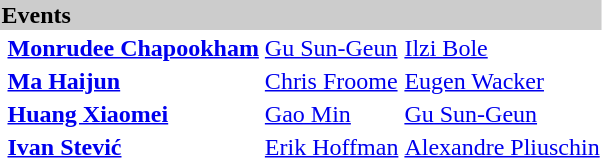<table>
<tr bgcolor="#cccccc">
<td colspan=7><strong>Events</strong></td>
</tr>
<tr>
<td><br></td>
<td><strong><a href='#'>Monrudee Chapookham</a></strong><br><small></small></td>
<td><a href='#'>Gu Sun-Geun</a><br><small></small></td>
<td><a href='#'>Ilzi Bole</a><br><small></small></td>
</tr>
<tr>
<td><br></td>
<td><strong><a href='#'>Ma Haijun</a></strong><br><small></small></td>
<td><a href='#'>Chris Froome</a><br><small></small></td>
<td><a href='#'>Eugen Wacker</a><br><small></small></td>
</tr>
<tr>
<td><br></td>
<td><strong><a href='#'>Huang Xiaomei</a></strong><br><small></small></td>
<td><a href='#'>Gao Min</a><br><small></small></td>
<td><a href='#'>Gu Sun-Geun</a><br><small></small></td>
</tr>
<tr>
<td><br></td>
<td><strong><a href='#'>Ivan Stević</a></strong><br><small></small></td>
<td><a href='#'>Erik Hoffman</a><br><small></small></td>
<td><a href='#'>Alexandre Pliuschin</a><br><small></small></td>
</tr>
<tr>
</tr>
</table>
